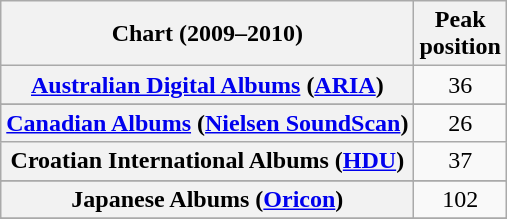<table class="wikitable sortable plainrowheaders" style="text-align:center">
<tr>
<th scope="col">Chart (2009–2010)</th>
<th scope="col">Peak<br>position</th>
</tr>
<tr>
<th scope="row"><a href='#'>Australian Digital Albums</a> (<a href='#'>ARIA</a>)</th>
<td>36</td>
</tr>
<tr>
</tr>
<tr>
</tr>
<tr>
</tr>
<tr>
<th scope="row"><a href='#'>Canadian Albums</a> (<a href='#'>Nielsen SoundScan</a>)</th>
<td>26</td>
</tr>
<tr>
<th scope="row">Croatian International Albums (<a href='#'>HDU</a>)</th>
<td>37</td>
</tr>
<tr>
</tr>
<tr>
</tr>
<tr>
</tr>
<tr>
</tr>
<tr>
<th scope="row">Japanese Albums (<a href='#'>Oricon</a>)</th>
<td>102</td>
</tr>
<tr>
</tr>
<tr>
</tr>
<tr>
</tr>
<tr>
</tr>
<tr>
</tr>
<tr>
</tr>
</table>
